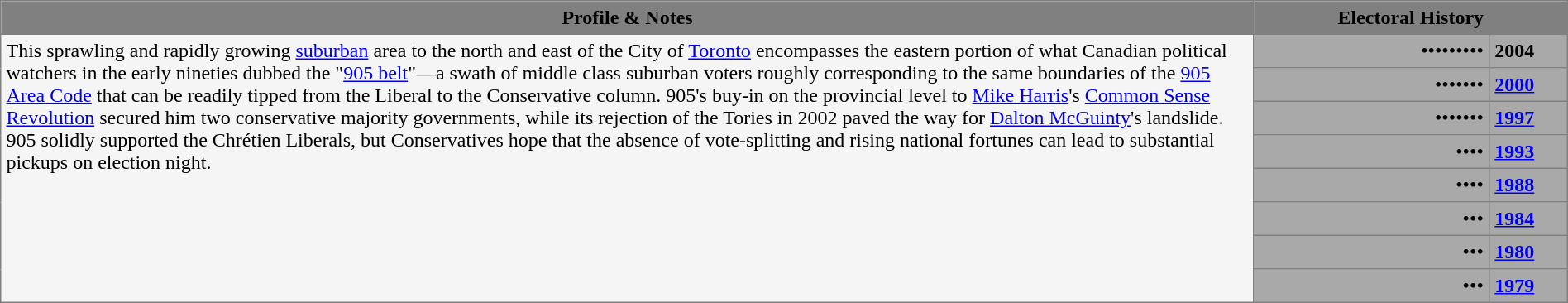<table border="1" cellpadding="4" cellspacing="0" style="border-collapse: collapse">
<tr bgcolor=gray>
<th width=80%>Profile & Notes</th>
<th colspan=2>Electoral History</th>
</tr>
<tr>
<td bgcolor=whitesmoke rowspan=8 valign=top>This sprawling and rapidly growing <a href='#'>suburban</a> area to the north and east of the City of <a href='#'>Toronto</a> encompasses the eastern portion of what Canadian political watchers in the early nineties dubbed the "<a href='#'>905 belt</a>"—a swath of middle class suburban voters roughly corresponding to the same boundaries of the <a href='#'>905 Area Code</a> that can be readily tipped from the Liberal to the Conservative column.  905's buy-in on the provincial level to <a href='#'>Mike Harris</a>'s <a href='#'>Common Sense Revolution</a> secured him two conservative majority governments, while its rejection of the Tories in 2002 paved the way for <a href='#'>Dalton McGuinty</a>'s landslide. 905 solidly supported the Chrétien Liberals, but Conservatives hope that the absence of vote-splitting and rising national fortunes can lead to substantial pickups on election night.</td>
<td bgcolor=darkgray align=right valign=center><span>••••••••</span><span>•</span></td>
<td bgcolor=darkgray valign=center width=5%><strong>2004</strong></td>
</tr>
<tr>
<td bgcolor=darkgray align=right valign=center><span>•••••••</span></td>
<td bgcolor=darkgray valign=center><strong><a href='#'>2000</a></strong></td>
</tr>
<tr>
<td bgcolor=darkgray align=right valign=center><span>••••••</span><span>•</span></td>
<td bgcolor=darkgray valign=center><strong><a href='#'>1997</a></strong></td>
</tr>
<tr>
<td bgcolor=darkgray align=right valign=center><span>••••</span></td>
<td bgcolor=darkgray valign=center><strong><a href='#'>1993</a></strong></td>
</tr>
<tr>
<td bgcolor=darkgray align=right valign=center><span>•</span><span>•</span><span>••</span></td>
<td bgcolor=darkgray valign=center><strong><a href='#'>1988</a></strong></td>
</tr>
<tr>
<td bgcolor=darkgray align=right valign=center><span>•</span><span>•</span><span>•</span></td>
<td bgcolor=darkgray valign=center><strong><a href='#'>1984</a></strong></td>
</tr>
<tr>
<td bgcolor=darkgray align=right valign=center><span>•</span><span>••</span></td>
<td bgcolor=darkgray valign=center><strong><a href='#'>1980</a></strong></td>
</tr>
<tr>
<td bgcolor=darkgray align=right valign=center><span>•</span><span>••</span></td>
<td bgcolor=darkgray valign=center><strong><a href='#'>1979</a></strong></td>
</tr>
</table>
